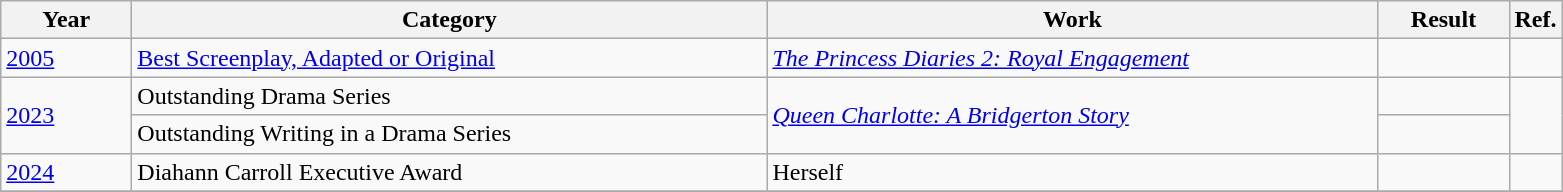<table class=wikitable>
<tr>
<th scope="col" style="width:5em;">Year</th>
<th scope="col" style="width:26em;">Category</th>
<th scope="col" style="width:25em;">Work</th>
<th scope="col" style="width:5em;">Result</th>
<th>Ref.</th>
</tr>
<tr>
<td><a href='#'>2005</a></td>
<td><a href='#'>Best Screenplay, Adapted or Original</a></td>
<td><em><a href='#'>The Princess Diaries 2: Royal Engagement</a></em></td>
<td></td>
<td></td>
</tr>
<tr>
<td rowspan="2"><a href='#'>2023</a></td>
<td>Outstanding Drama Series</td>
<td rowspan="2"><em><a href='#'>Queen Charlotte: A Bridgerton Story</a></em></td>
<td></td>
<td rowspan="2"></td>
</tr>
<tr>
<td>Outstanding Writing in a Drama Series</td>
<td></td>
</tr>
<tr>
<td><a href='#'>2024</a></td>
<td>Diahann Carroll Executive Award</td>
<td>Herself</td>
<td></td>
<td></td>
</tr>
<tr>
</tr>
</table>
